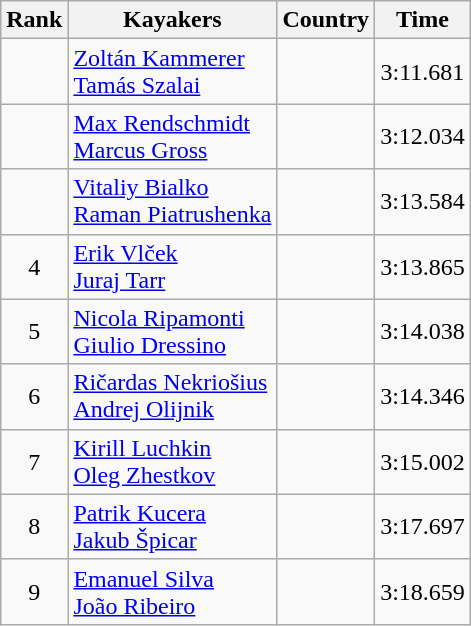<table class="wikitable" style="text-align:center">
<tr>
<th>Rank</th>
<th>Kayakers</th>
<th>Country</th>
<th>Time</th>
</tr>
<tr>
<td></td>
<td align="left"><a href='#'>Zoltán Kammerer</a><br><a href='#'>Tamás Szalai</a></td>
<td align="left"></td>
<td>3:11.681</td>
</tr>
<tr>
<td></td>
<td align="left"><a href='#'>Max Rendschmidt</a><br><a href='#'>Marcus Gross</a></td>
<td align="left"></td>
<td>3:12.034</td>
</tr>
<tr>
<td></td>
<td align="left"><a href='#'>Vitaliy Bialko</a><br><a href='#'>Raman Piatrushenka</a></td>
<td align="left"></td>
<td>3:13.584</td>
</tr>
<tr>
<td>4</td>
<td align="left"><a href='#'>Erik Vlček</a><br><a href='#'>Juraj Tarr</a></td>
<td align="left"></td>
<td>3:13.865</td>
</tr>
<tr>
<td>5</td>
<td align="left"><a href='#'>Nicola Ripamonti</a><br><a href='#'>Giulio Dressino</a></td>
<td align="left"></td>
<td>3:14.038</td>
</tr>
<tr>
<td>6</td>
<td align="left"><a href='#'>Ričardas Nekriošius</a><br><a href='#'>Andrej Olijnik</a></td>
<td align="left"></td>
<td>3:14.346</td>
</tr>
<tr>
<td>7</td>
<td align="left"><a href='#'>Kirill Luchkin</a><br><a href='#'>Oleg Zhestkov</a></td>
<td align="left"></td>
<td>3:15.002</td>
</tr>
<tr>
<td>8</td>
<td align="left"><a href='#'>Patrik Kucera</a><br><a href='#'>Jakub Špicar</a></td>
<td align="left"></td>
<td>3:17.697</td>
</tr>
<tr>
<td>9</td>
<td align="left"><a href='#'>Emanuel Silva</a><br><a href='#'>João Ribeiro</a></td>
<td align="left"></td>
<td>3:18.659</td>
</tr>
</table>
